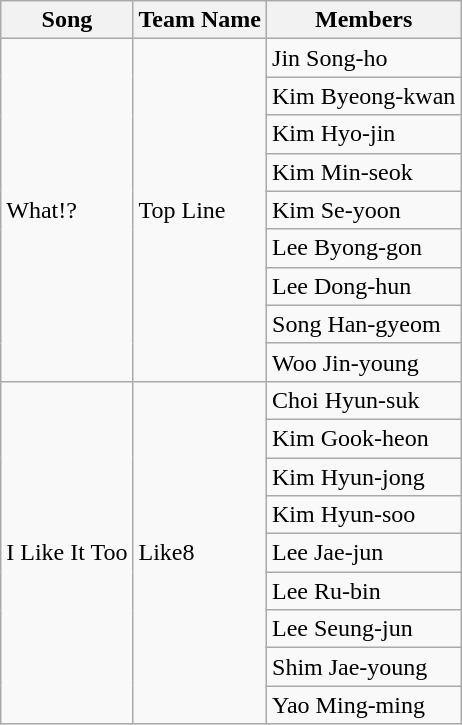<table class="wikitable">
<tr>
<th>Song</th>
<th>Team Name</th>
<th>Members</th>
</tr>
<tr>
<td rowspan="9">What!?</td>
<td rowspan="9">Top Line</td>
<td>Jin Song-ho</td>
</tr>
<tr>
<td>Kim Byeong-kwan</td>
</tr>
<tr>
<td>Kim Hyo-jin</td>
</tr>
<tr>
<td>Kim Min-seok</td>
</tr>
<tr>
<td>Kim Se-yoon</td>
</tr>
<tr>
<td>Lee Byong-gon</td>
</tr>
<tr>
<td>Lee Dong-hun</td>
</tr>
<tr>
<td>Song Han-gyeom</td>
</tr>
<tr>
<td>Woo Jin-young</td>
</tr>
<tr>
<td rowspan="9">I Like It Too</td>
<td rowspan="9">Like8</td>
<td>Choi Hyun-suk</td>
</tr>
<tr>
<td>Kim Gook-heon</td>
</tr>
<tr>
<td>Kim Hyun-jong</td>
</tr>
<tr>
<td>Kim Hyun-soo</td>
</tr>
<tr>
<td>Lee Jae-jun</td>
</tr>
<tr>
<td>Lee Ru-bin</td>
</tr>
<tr>
<td>Lee Seung-jun</td>
</tr>
<tr>
<td>Shim Jae-young</td>
</tr>
<tr>
<td>Yao Ming-ming</td>
</tr>
</table>
